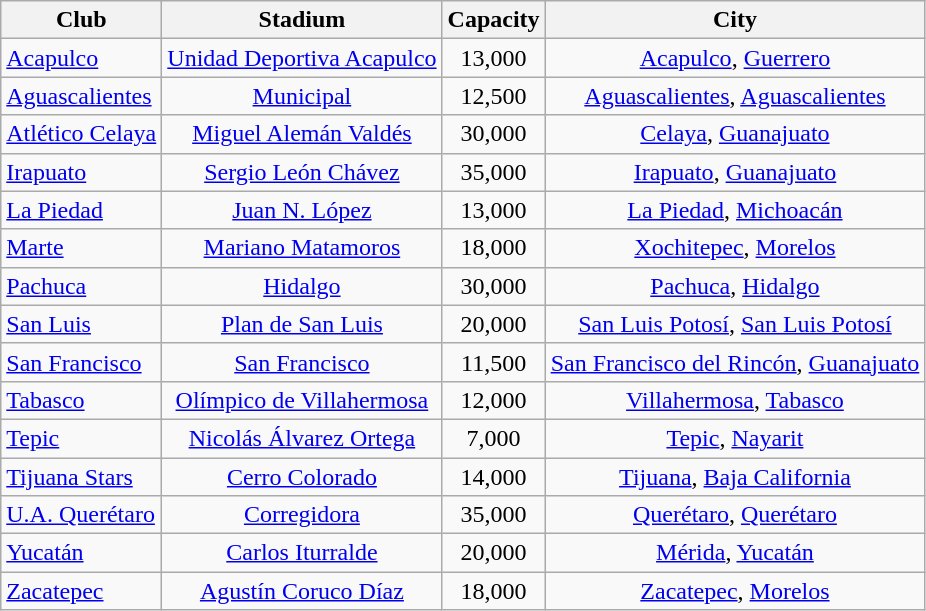<table class="wikitable">
<tr>
<th align=center>Club</th>
<th>Stadium</th>
<th>Capacity</th>
<th>City</th>
</tr>
<tr>
<td><a href='#'>Acapulco</a></td>
<td align="center"><a href='#'>Unidad Deportiva Acapulco</a></td>
<td align="center">13,000</td>
<td align="center"><a href='#'>Acapulco</a>, <a href='#'>Guerrero</a></td>
</tr>
<tr>
<td><a href='#'>Aguascalientes</a></td>
<td align="center"><a href='#'>Municipal</a></td>
<td align="center">12,500</td>
<td align="center"><a href='#'>Aguascalientes</a>, <a href='#'>Aguascalientes</a></td>
</tr>
<tr>
<td><a href='#'>Atlético Celaya</a></td>
<td align="center"><a href='#'>Miguel Alemán Valdés</a></td>
<td align="center">30,000</td>
<td align="center"><a href='#'>Celaya</a>, <a href='#'>Guanajuato</a></td>
</tr>
<tr>
<td><a href='#'>Irapuato</a></td>
<td align="center"><a href='#'>Sergio León Chávez</a></td>
<td align="center">35,000</td>
<td align="center"><a href='#'>Irapuato</a>, <a href='#'>Guanajuato</a></td>
</tr>
<tr>
<td><a href='#'>La Piedad</a></td>
<td align="center"><a href='#'>Juan N. López</a></td>
<td align="center">13,000</td>
<td align="center"><a href='#'>La Piedad</a>, <a href='#'>Michoacán</a></td>
</tr>
<tr>
<td><a href='#'>Marte</a></td>
<td align="center"><a href='#'>Mariano Matamoros</a></td>
<td align="center">18,000</td>
<td align="center"><a href='#'>Xochitepec</a>, <a href='#'>Morelos</a></td>
</tr>
<tr>
<td><a href='#'>Pachuca</a></td>
<td align="center"><a href='#'>Hidalgo</a></td>
<td align="center">30,000</td>
<td align="center"><a href='#'>Pachuca</a>, <a href='#'>Hidalgo</a></td>
</tr>
<tr>
<td><a href='#'>San Luis</a></td>
<td align="center"><a href='#'>Plan de San Luis</a></td>
<td align="center">20,000</td>
<td align="center"><a href='#'>San Luis Potosí</a>, <a href='#'>San Luis Potosí</a></td>
</tr>
<tr>
<td><a href='#'>San Francisco</a></td>
<td align="center"><a href='#'>San Francisco</a></td>
<td align="center">11,500</td>
<td align="center"><a href='#'>San Francisco del Rincón</a>, <a href='#'>Guanajuato</a></td>
</tr>
<tr>
<td><a href='#'>Tabasco</a></td>
<td align="center"><a href='#'>Olímpico de Villahermosa</a></td>
<td align="center">12,000</td>
<td align="center"><a href='#'>Villahermosa</a>, <a href='#'>Tabasco</a></td>
</tr>
<tr>
<td><a href='#'>Tepic</a></td>
<td align="center"><a href='#'>Nicolás Álvarez Ortega</a></td>
<td align="center">7,000</td>
<td align="center"><a href='#'>Tepic</a>, <a href='#'>Nayarit</a></td>
</tr>
<tr>
<td><a href='#'>Tijuana Stars</a></td>
<td align="center"><a href='#'>Cerro Colorado</a></td>
<td align="center">14,000</td>
<td align="center"><a href='#'>Tijuana</a>, <a href='#'>Baja California</a></td>
</tr>
<tr>
<td><a href='#'>U.A. Querétaro</a></td>
<td align="center"><a href='#'>Corregidora</a></td>
<td align="center">35,000</td>
<td align="center"><a href='#'>Querétaro</a>, <a href='#'>Querétaro</a></td>
</tr>
<tr>
<td><a href='#'>Yucatán</a></td>
<td align="center"><a href='#'>Carlos Iturralde</a></td>
<td align="center">20,000</td>
<td align="center"><a href='#'>Mérida</a>, <a href='#'>Yucatán</a></td>
</tr>
<tr>
<td><a href='#'>Zacatepec</a></td>
<td align="center"><a href='#'>Agustín Coruco Díaz</a></td>
<td align="center">18,000</td>
<td align="center"><a href='#'>Zacatepec</a>, <a href='#'>Morelos</a></td>
</tr>
</table>
